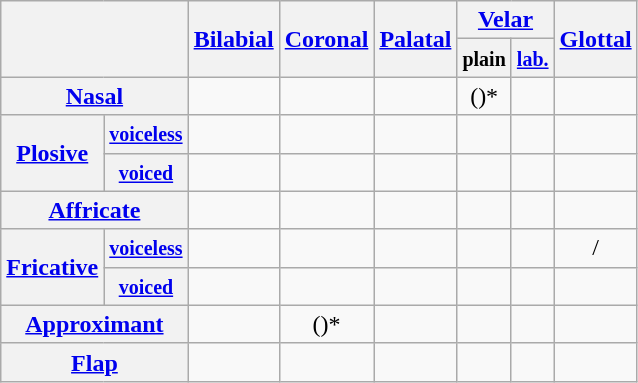<table class="wikitable" style="text-align: center">
<tr>
<th rowspan=2 colspan=2></th>
<th rowspan=2><a href='#'>Bilabial</a></th>
<th rowspan=2><a href='#'>Coronal</a></th>
<th rowspan=2><a href='#'>Palatal</a></th>
<th colspan=2><a href='#'>Velar</a></th>
<th rowspan=2><a href='#'>Glottal</a></th>
</tr>
<tr>
<th><small>plain</small></th>
<th><small><a href='#'>lab.</a></small></th>
</tr>
<tr>
<th colspan=2><a href='#'>Nasal</a></th>
<td></td>
<td></td>
<td></td>
<td>()*</td>
<td></td>
<td></td>
</tr>
<tr>
<th rowspan=2><a href='#'>Plosive</a></th>
<th><small><a href='#'>voiceless</a></small></th>
<td></td>
<td></td>
<td></td>
<td></td>
<td></td>
<td></td>
</tr>
<tr>
<th><small><a href='#'>voiced</a></small></th>
<td></td>
<td></td>
<td></td>
<td></td>
<td></td>
<td></td>
</tr>
<tr>
<th colspan=2><a href='#'>Affricate</a></th>
<td></td>
<td></td>
<td></td>
<td></td>
<td></td>
<td></td>
</tr>
<tr>
<th rowspan=2><a href='#'>Fricative</a></th>
<th><small><a href='#'>voiceless</a></small></th>
<td></td>
<td></td>
<td></td>
<td></td>
<td></td>
<td> / </td>
</tr>
<tr>
<th><small><a href='#'>voiced</a></small></th>
<td></td>
<td></td>
<td></td>
<td></td>
<td></td>
<td></td>
</tr>
<tr>
<th colspan=2><a href='#'>Approximant</a></th>
<td></td>
<td>()*</td>
<td></td>
<td></td>
<td></td>
<td></td>
</tr>
<tr>
<th colspan=2><a href='#'>Flap</a></th>
<td></td>
<td></td>
<td></td>
<td></td>
<td></td>
<td></td>
</tr>
</table>
